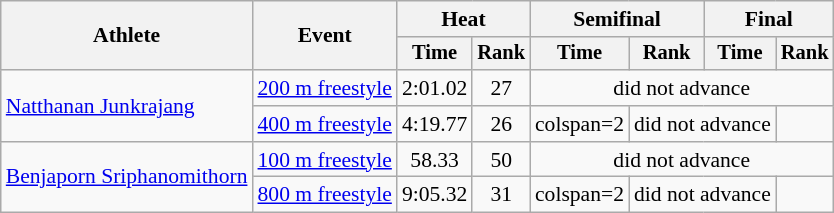<table class=wikitable style="font-size:90%">
<tr>
<th rowspan="2">Athlete</th>
<th rowspan="2">Event</th>
<th colspan="2">Heat</th>
<th colspan="2">Semifinal</th>
<th colspan="2">Final</th>
</tr>
<tr style="font-size:95%">
<th>Time</th>
<th>Rank</th>
<th>Time</th>
<th>Rank</th>
<th>Time</th>
<th>Rank</th>
</tr>
<tr align=center>
<td align=left rowspan=2><a href='#'>Natthanan Junkrajang</a></td>
<td align=left><a href='#'>200 m freestyle</a></td>
<td>2:01.02</td>
<td>27</td>
<td colspan=4>did not advance</td>
</tr>
<tr align=center>
<td align=left><a href='#'>400 m freestyle</a></td>
<td>4:19.77</td>
<td>26</td>
<td>colspan=2 </td>
<td colspan=2>did not advance</td>
</tr>
<tr align=center>
<td align=left rowspan=2><a href='#'>Benjaporn Sriphanomithorn</a></td>
<td align=left><a href='#'>100 m freestyle</a></td>
<td>58.33</td>
<td>50</td>
<td colspan=4>did not advance</td>
</tr>
<tr align=center>
<td align=left><a href='#'>800 m freestyle</a></td>
<td>9:05.32</td>
<td>31</td>
<td>colspan=2 </td>
<td colspan=2>did not advance</td>
</tr>
</table>
